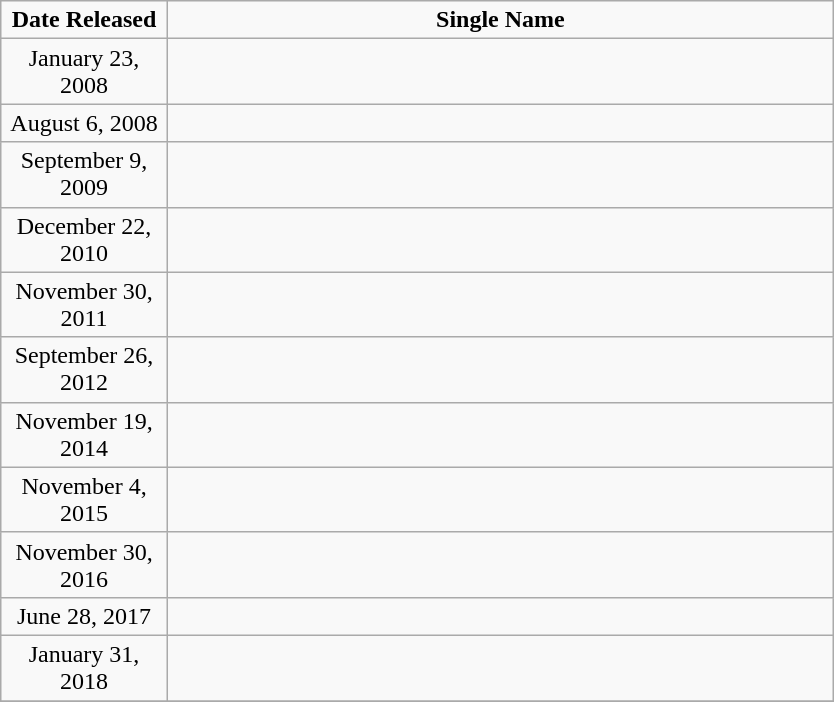<table class="wikitable" style="text-align:center; width:44%">
<tr>
<td style="width:20%;"><strong>Date Released</strong></td>
<td style="width:80%;"><strong>Single Name</strong></td>
</tr>
<tr>
<td>January 23, 2008</td>
<td></td>
</tr>
<tr>
<td>August 6, 2008</td>
<td></td>
</tr>
<tr>
<td>September 9, 2009</td>
<td></td>
</tr>
<tr>
<td>December 22, 2010</td>
<td></td>
</tr>
<tr>
<td>November 30, 2011</td>
<td></td>
</tr>
<tr>
<td>September 26, 2012</td>
<td></td>
</tr>
<tr>
<td>November 19, 2014</td>
<td></td>
</tr>
<tr>
<td>November 4, 2015</td>
<td></td>
</tr>
<tr>
<td>November 30, 2016</td>
<td></td>
</tr>
<tr>
<td>June 28, 2017</td>
<td></td>
</tr>
<tr>
<td>January 31, 2018</td>
<td></td>
</tr>
<tr>
</tr>
</table>
